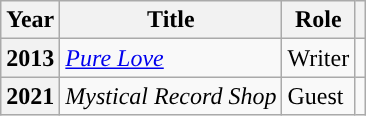<table class="wikitable plainrowheaders sortable"  style=font-size:100%>
<tr>
<th scope="col">Year</th>
<th scope="col">Title</th>
<th scope="col">Role</th>
<th scope="col" class="unsortable"></th>
</tr>
<tr>
<th scope="row">2013</th>
<td><em><a href='#'>Pure Love</a></em></td>
<td>Writer</td>
<td style="text-align:center;"></td>
</tr>
<tr>
<th scope="row">2021</th>
<td><em>Mystical Record Shop</em></td>
<td>Guest</td>
<td style="text-align:center;"></td>
</tr>
</table>
